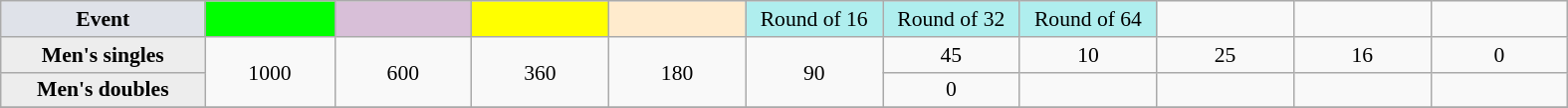<table class=wikitable style=font-size:90%;text-align:center>
<tr>
<td style="width:130px; background:#dfe2e9;"><strong>Event</strong></td>
<td style="width:80px; background:lime;"></td>
<td style="width:85px; background:thistle;"></td>
<td style="width:85px; background:#ff0;"></td>
<td style="width:85px; background:#ffebcd;"></td>
<td style="width:85px; background:#afeeee;">Round of 16</td>
<td style="width:85px; background:#afeeee;">Round of 32</td>
<td style="width:85px; background:#afeeee;">Round of 64</td>
<td width=85></td>
<td width=85></td>
<td width=85></td>
</tr>
<tr>
<th style="background:#ededed;">Men's singles</th>
<td rowspan=2>1000</td>
<td rowspan=2>600</td>
<td rowspan=2>360</td>
<td rowspan=2>180</td>
<td rowspan=2>90</td>
<td>45</td>
<td>10</td>
<td>25</td>
<td>16</td>
<td>0</td>
</tr>
<tr>
<th style="background:#ededed;">Men's doubles</th>
<td>0</td>
<td></td>
<td></td>
<td></td>
<td></td>
</tr>
<tr>
</tr>
</table>
